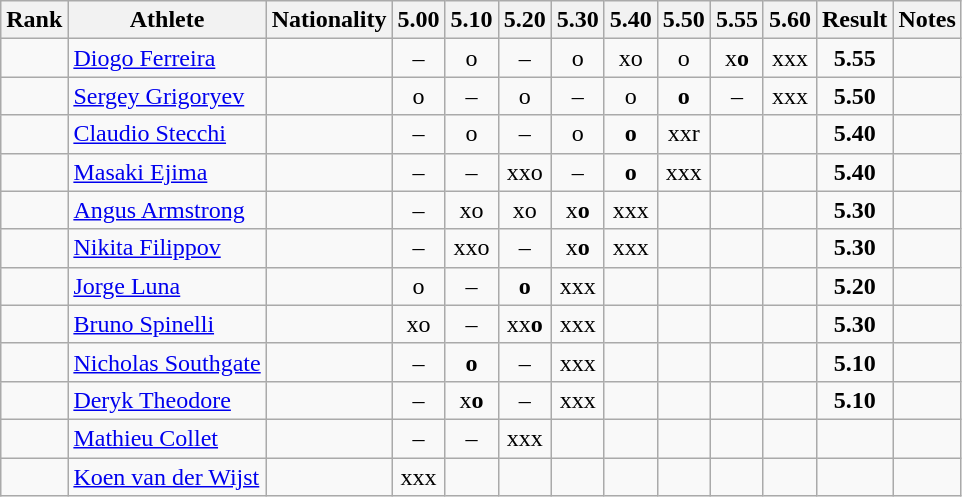<table class="wikitable sortable" style="text-align:center">
<tr>
<th>Rank</th>
<th>Athlete</th>
<th>Nationality</th>
<th>5.00</th>
<th>5.10</th>
<th>5.20</th>
<th>5.30</th>
<th>5.40</th>
<th>5.50</th>
<th>5.55</th>
<th>5.60</th>
<th>Result</th>
<th>Notes</th>
</tr>
<tr>
<td></td>
<td align="left"><a href='#'>Diogo Ferreira</a></td>
<td align="left"></td>
<td>–</td>
<td>o</td>
<td>–</td>
<td>o</td>
<td>xo</td>
<td>o</td>
<td>x<strong>o</strong></td>
<td>xxx</td>
<td><strong>5.55</strong></td>
<td></td>
</tr>
<tr>
<td></td>
<td align="left"><a href='#'>Sergey Grigoryev</a></td>
<td align="left"></td>
<td>o</td>
<td>–</td>
<td>o</td>
<td>–</td>
<td>o</td>
<td><strong>o</strong></td>
<td>–</td>
<td>xxx</td>
<td><strong>5.50</strong></td>
<td></td>
</tr>
<tr>
<td></td>
<td align="left"><a href='#'>Claudio Stecchi</a></td>
<td align="left"></td>
<td>–</td>
<td>o</td>
<td>–</td>
<td>o</td>
<td><strong>o</strong></td>
<td>xxr</td>
<td></td>
<td></td>
<td><strong>5.40</strong></td>
<td></td>
</tr>
<tr>
<td></td>
<td align="left"><a href='#'>Masaki Ejima</a></td>
<td align="left"></td>
<td>–</td>
<td>–</td>
<td>xxo</td>
<td>–</td>
<td><strong>o</strong></td>
<td>xxx</td>
<td></td>
<td></td>
<td><strong>5.40</strong></td>
<td></td>
</tr>
<tr>
<td></td>
<td align="left"><a href='#'>Angus Armstrong</a></td>
<td align="left"></td>
<td>–</td>
<td>xo</td>
<td>xo</td>
<td>x<strong>o</strong></td>
<td>xxx</td>
<td></td>
<td></td>
<td></td>
<td><strong>5.30</strong></td>
<td></td>
</tr>
<tr>
<td></td>
<td align="left"><a href='#'>Nikita Filippov</a></td>
<td align="left"></td>
<td>–</td>
<td>xxo</td>
<td>–</td>
<td>x<strong>o</strong></td>
<td>xxx</td>
<td></td>
<td></td>
<td></td>
<td><strong>5.30</strong></td>
<td></td>
</tr>
<tr>
<td></td>
<td align="left"><a href='#'>Jorge Luna</a></td>
<td align="left"></td>
<td>o</td>
<td>–</td>
<td><strong>o</strong></td>
<td>xxx</td>
<td></td>
<td></td>
<td></td>
<td></td>
<td><strong>5.20</strong></td>
<td></td>
</tr>
<tr>
<td></td>
<td align="left"><a href='#'>Bruno Spinelli</a></td>
<td align="left"></td>
<td>xo</td>
<td>–</td>
<td>xx<strong>o</strong></td>
<td>xxx</td>
<td></td>
<td></td>
<td></td>
<td></td>
<td><strong>5.30</strong></td>
<td></td>
</tr>
<tr>
<td></td>
<td align="left"><a href='#'>Nicholas Southgate</a></td>
<td align="left"></td>
<td>–</td>
<td><strong>o</strong></td>
<td>–</td>
<td>xxx</td>
<td></td>
<td></td>
<td></td>
<td></td>
<td><strong>5.10</strong></td>
<td></td>
</tr>
<tr>
<td></td>
<td align="left"><a href='#'>Deryk Theodore</a></td>
<td align="left"></td>
<td>–</td>
<td>x<strong>o</strong></td>
<td>–</td>
<td>xxx</td>
<td></td>
<td></td>
<td></td>
<td></td>
<td><strong>5.10</strong></td>
<td></td>
</tr>
<tr>
<td></td>
<td align="left"><a href='#'>Mathieu Collet</a></td>
<td align="left"></td>
<td>–</td>
<td>–</td>
<td>xxx</td>
<td></td>
<td></td>
<td></td>
<td></td>
<td></td>
<td><strong></strong></td>
<td></td>
</tr>
<tr>
<td></td>
<td align="left"><a href='#'>Koen van der Wijst</a></td>
<td align="left"></td>
<td>xxx</td>
<td></td>
<td></td>
<td></td>
<td></td>
<td></td>
<td></td>
<td></td>
<td><strong></strong></td>
<td></td>
</tr>
</table>
